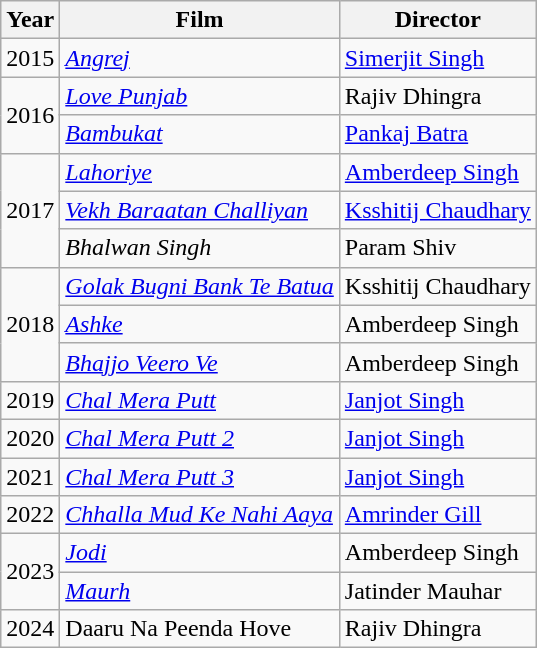<table class="wikitable sortable">
<tr>
<th>Year</th>
<th>Film</th>
<th>Director</th>
</tr>
<tr>
<td>2015</td>
<td><em><a href='#'>Angrej</a></em></td>
<td><a href='#'>Simerjit Singh</a></td>
</tr>
<tr>
<td rowspan="2">2016</td>
<td><em><a href='#'>Love Punjab</a></em></td>
<td>Rajiv Dhingra</td>
</tr>
<tr>
<td><em><a href='#'>Bambukat</a></em></td>
<td><a href='#'>Pankaj Batra</a></td>
</tr>
<tr>
<td rowspan="3">2017</td>
<td><em><a href='#'>Lahoriye</a></em></td>
<td><a href='#'>Amberdeep Singh</a></td>
</tr>
<tr>
<td><em><a href='#'>Vekh Baraatan Challiyan</a></em></td>
<td><a href='#'>Ksshitij Chaudhary</a></td>
</tr>
<tr>
<td><em>Bhalwan Singh</em></td>
<td>Param Shiv</td>
</tr>
<tr>
<td rowspan="3">2018</td>
<td><em><a href='#'>Golak Bugni Bank Te Batua</a></em></td>
<td>Ksshitij Chaudhary</td>
</tr>
<tr>
<td><em><a href='#'>Ashke</a></em></td>
<td>Amberdeep Singh</td>
</tr>
<tr>
<td><em><a href='#'>Bhajjo Veero Ve</a></em></td>
<td>Amberdeep Singh</td>
</tr>
<tr>
<td>2019</td>
<td><em><a href='#'>Chal Mera Putt</a></em></td>
<td><a href='#'>Janjot Singh</a></td>
</tr>
<tr>
<td>2020</td>
<td><em><a href='#'>Chal Mera Putt 2</a></em></td>
<td><a href='#'>Janjot Singh</a></td>
</tr>
<tr>
<td>2021</td>
<td><em><a href='#'>Chal Mera Putt 3 </a></em></td>
<td><a href='#'>Janjot Singh</a></td>
</tr>
<tr>
<td>2022</td>
<td><em><a href='#'>Chhalla Mud Ke Nahi Aaya</a></em></td>
<td><a href='#'>Amrinder Gill</a></td>
</tr>
<tr>
<td rowspan="2">2023</td>
<td><em><a href='#'>Jodi</a></em></td>
<td>Amberdeep Singh</td>
</tr>
<tr>
<td><em><a href='#'>Maurh</a></em></td>
<td>Jatinder Mauhar</td>
</tr>
<tr>
<td>2024</td>
<td>Daaru Na Peenda Hove</td>
<td>Rajiv Dhingra</td>
</tr>
</table>
